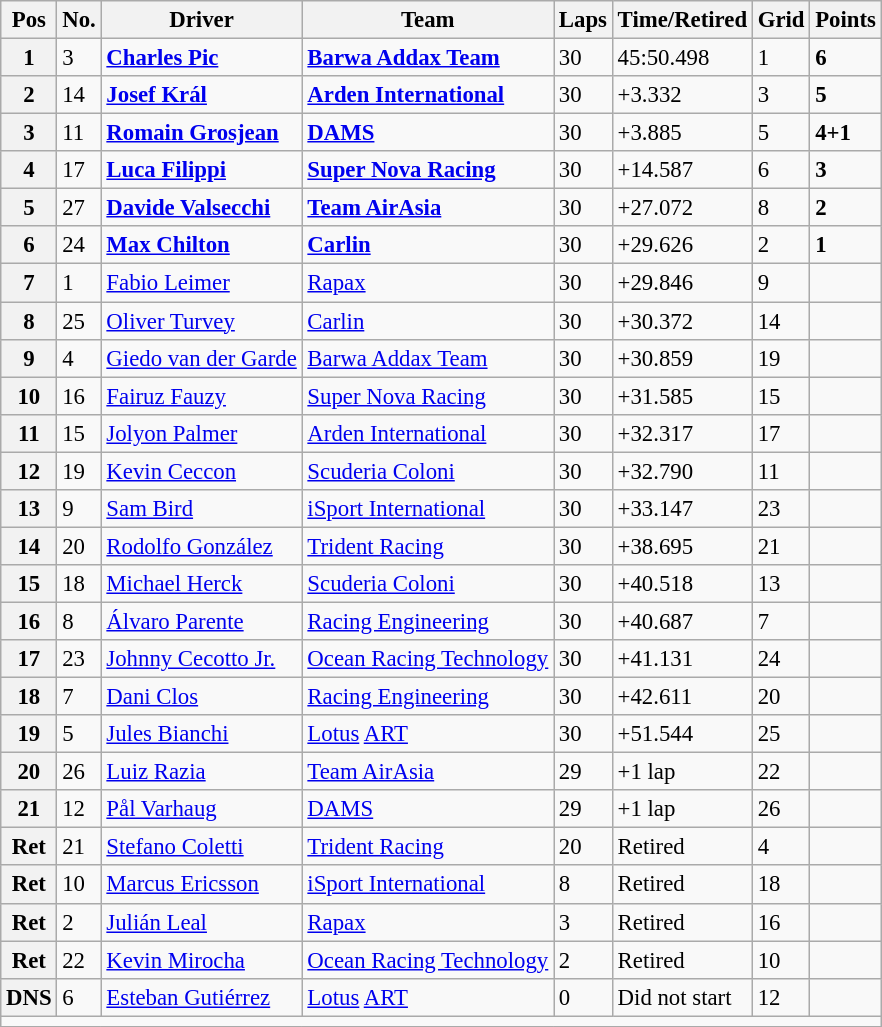<table class="wikitable" style="font-size:95%">
<tr>
<th>Pos</th>
<th>No.</th>
<th>Driver</th>
<th>Team</th>
<th>Laps</th>
<th>Time/Retired</th>
<th>Grid</th>
<th>Points</th>
</tr>
<tr>
<th>1</th>
<td>3</td>
<td> <strong><a href='#'>Charles Pic</a></strong></td>
<td><strong><a href='#'>Barwa Addax Team</a></strong></td>
<td>30</td>
<td>45:50.498</td>
<td>1</td>
<td><strong>6</strong></td>
</tr>
<tr>
<th>2</th>
<td>14</td>
<td> <strong><a href='#'>Josef Král</a></strong></td>
<td><strong><a href='#'>Arden International</a></strong></td>
<td>30</td>
<td>+3.332</td>
<td>3</td>
<td><strong>5</strong></td>
</tr>
<tr>
<th>3</th>
<td>11</td>
<td> <strong><a href='#'>Romain Grosjean</a></strong></td>
<td><strong><a href='#'>DAMS</a></strong></td>
<td>30</td>
<td>+3.885</td>
<td>5</td>
<td><strong>4+1</strong></td>
</tr>
<tr>
<th>4</th>
<td>17</td>
<td> <strong><a href='#'>Luca Filippi</a></strong></td>
<td><strong><a href='#'>Super Nova Racing</a></strong></td>
<td>30</td>
<td>+14.587</td>
<td>6</td>
<td><strong>3</strong></td>
</tr>
<tr>
<th>5</th>
<td>27</td>
<td> <strong><a href='#'>Davide Valsecchi</a></strong></td>
<td><strong><a href='#'>Team AirAsia</a></strong></td>
<td>30</td>
<td>+27.072</td>
<td>8</td>
<td><strong>2</strong></td>
</tr>
<tr>
<th>6</th>
<td>24</td>
<td> <strong><a href='#'>Max Chilton</a></strong></td>
<td><strong><a href='#'>Carlin</a></strong></td>
<td>30</td>
<td>+29.626</td>
<td>2</td>
<td><strong>1</strong></td>
</tr>
<tr>
<th>7</th>
<td>1</td>
<td> <a href='#'>Fabio Leimer</a></td>
<td><a href='#'>Rapax</a></td>
<td>30</td>
<td>+29.846</td>
<td>9</td>
<td></td>
</tr>
<tr>
<th>8</th>
<td>25</td>
<td> <a href='#'>Oliver Turvey</a></td>
<td><a href='#'>Carlin</a></td>
<td>30</td>
<td>+30.372</td>
<td>14</td>
<td></td>
</tr>
<tr>
<th>9</th>
<td>4</td>
<td> <a href='#'>Giedo van der Garde</a></td>
<td><a href='#'>Barwa Addax Team</a></td>
<td>30</td>
<td>+30.859</td>
<td>19</td>
<td></td>
</tr>
<tr>
<th>10</th>
<td>16</td>
<td> <a href='#'>Fairuz Fauzy</a></td>
<td><a href='#'>Super Nova Racing</a></td>
<td>30</td>
<td>+31.585</td>
<td>15</td>
<td></td>
</tr>
<tr>
<th>11</th>
<td>15</td>
<td> <a href='#'>Jolyon Palmer</a></td>
<td><a href='#'>Arden International</a></td>
<td>30</td>
<td>+32.317</td>
<td>17</td>
<td></td>
</tr>
<tr>
<th>12</th>
<td>19</td>
<td> <a href='#'>Kevin Ceccon</a></td>
<td><a href='#'>Scuderia Coloni</a></td>
<td>30</td>
<td>+32.790</td>
<td>11</td>
<td></td>
</tr>
<tr>
<th>13</th>
<td>9</td>
<td> <a href='#'>Sam Bird</a></td>
<td><a href='#'>iSport International</a></td>
<td>30</td>
<td>+33.147</td>
<td>23</td>
<td></td>
</tr>
<tr>
<th>14</th>
<td>20</td>
<td> <a href='#'>Rodolfo González</a></td>
<td><a href='#'>Trident Racing</a></td>
<td>30</td>
<td>+38.695</td>
<td>21</td>
<td></td>
</tr>
<tr>
<th>15</th>
<td>18</td>
<td> <a href='#'>Michael Herck</a></td>
<td><a href='#'>Scuderia Coloni</a></td>
<td>30</td>
<td>+40.518</td>
<td>13</td>
<td></td>
</tr>
<tr>
<th>16</th>
<td>8</td>
<td> <a href='#'>Álvaro Parente</a></td>
<td><a href='#'>Racing Engineering</a></td>
<td>30</td>
<td>+40.687</td>
<td>7</td>
<td></td>
</tr>
<tr>
<th>17</th>
<td>23</td>
<td> <a href='#'>Johnny Cecotto Jr.</a></td>
<td><a href='#'>Ocean Racing Technology</a></td>
<td>30</td>
<td>+41.131</td>
<td>24</td>
<td></td>
</tr>
<tr>
<th>18</th>
<td>7</td>
<td> <a href='#'>Dani Clos</a></td>
<td><a href='#'>Racing Engineering</a></td>
<td>30</td>
<td>+42.611</td>
<td>20</td>
<td></td>
</tr>
<tr>
<th>19</th>
<td>5</td>
<td> <a href='#'>Jules Bianchi</a></td>
<td><a href='#'>Lotus</a> <a href='#'>ART</a></td>
<td>30</td>
<td>+51.544</td>
<td>25</td>
<td></td>
</tr>
<tr>
<th>20</th>
<td>26</td>
<td> <a href='#'>Luiz Razia</a></td>
<td><a href='#'>Team AirAsia</a></td>
<td>29</td>
<td>+1 lap</td>
<td>22</td>
<td></td>
</tr>
<tr>
<th>21</th>
<td>12</td>
<td> <a href='#'>Pål Varhaug</a></td>
<td><a href='#'>DAMS</a></td>
<td>29</td>
<td>+1 lap</td>
<td>26</td>
<td></td>
</tr>
<tr>
<th>Ret</th>
<td>21</td>
<td> <a href='#'>Stefano Coletti</a></td>
<td><a href='#'>Trident Racing</a></td>
<td>20</td>
<td>Retired</td>
<td>4</td>
<td></td>
</tr>
<tr>
<th>Ret</th>
<td>10</td>
<td> <a href='#'>Marcus Ericsson</a></td>
<td><a href='#'>iSport International</a></td>
<td>8</td>
<td>Retired</td>
<td>18</td>
<td></td>
</tr>
<tr>
<th>Ret</th>
<td>2</td>
<td> <a href='#'>Julián Leal</a></td>
<td><a href='#'>Rapax</a></td>
<td>3</td>
<td>Retired</td>
<td>16</td>
<td></td>
</tr>
<tr>
<th>Ret</th>
<td>22</td>
<td> <a href='#'>Kevin Mirocha</a></td>
<td><a href='#'>Ocean Racing Technology</a></td>
<td>2</td>
<td>Retired</td>
<td>10</td>
<td></td>
</tr>
<tr>
<th>DNS</th>
<td>6</td>
<td> <a href='#'>Esteban Gutiérrez</a></td>
<td><a href='#'>Lotus</a> <a href='#'>ART</a></td>
<td>0</td>
<td>Did not start</td>
<td>12</td>
<td></td>
</tr>
<tr>
<td colspan=8></td>
</tr>
<tr>
</tr>
</table>
